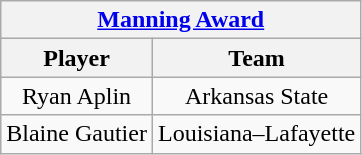<table class="wikitable" style="text-align: center;">
<tr>
<th colspan="2"><strong><a href='#'>Manning Award</a></strong></th>
</tr>
<tr>
<th>Player</th>
<th>Team</th>
</tr>
<tr>
<td>Ryan Aplin</td>
<td>Arkansas State</td>
</tr>
<tr>
<td>Blaine Gautier</td>
<td>Louisiana–Lafayette</td>
</tr>
</table>
